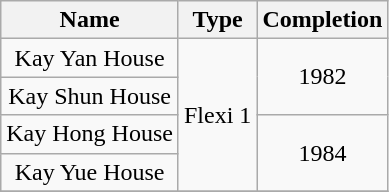<table class="wikitable" style="text-align: center">
<tr>
<th>Name</th>
<th>Type</th>
<th>Completion</th>
</tr>
<tr>
<td>Kay Yan House</td>
<td rowspan="4">Flexi 1</td>
<td rowspan="2">1982</td>
</tr>
<tr>
<td>Kay Shun House</td>
</tr>
<tr>
<td>Kay Hong House</td>
<td rowspan="2">1984</td>
</tr>
<tr>
<td>Kay Yue House</td>
</tr>
<tr>
</tr>
</table>
